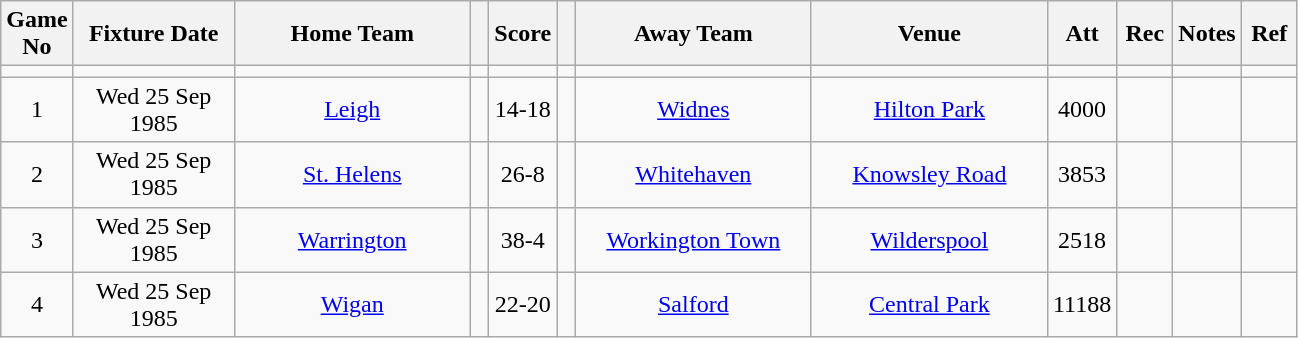<table class="wikitable" style="text-align:center;">
<tr>
<th width=20 abbr="No">Game No</th>
<th width=100 abbr="Date">Fixture Date</th>
<th width=150 abbr="Home Team">Home Team</th>
<th width=5 abbr="space"></th>
<th width=20 abbr="Score">Score</th>
<th width=5 abbr="space"></th>
<th width=150 abbr="Away Team">Away Team</th>
<th width=150 abbr="Venue">Venue</th>
<th width=30 abbr="Att">Att</th>
<th width=30 abbr="Rec">Rec</th>
<th width=20 abbr="Notes">Notes</th>
<th width=30 abbr="Ref">Ref</th>
</tr>
<tr>
<td></td>
<td></td>
<td></td>
<td></td>
<td></td>
<td></td>
<td></td>
<td></td>
<td></td>
<td></td>
<td></td>
</tr>
<tr>
<td>1</td>
<td>Wed 25 Sep 1985</td>
<td><a href='#'>Leigh</a></td>
<td></td>
<td>14-18</td>
<td></td>
<td><a href='#'>Widnes</a></td>
<td><a href='#'>Hilton Park</a></td>
<td>4000</td>
<td></td>
<td></td>
<td></td>
</tr>
<tr>
<td>2</td>
<td>Wed 25 Sep 1985</td>
<td><a href='#'>St. Helens</a></td>
<td></td>
<td>26-8</td>
<td></td>
<td><a href='#'>Whitehaven</a></td>
<td><a href='#'>Knowsley Road</a></td>
<td>3853</td>
<td></td>
<td></td>
<td></td>
</tr>
<tr>
<td>3</td>
<td>Wed 25 Sep 1985</td>
<td><a href='#'>Warrington</a></td>
<td></td>
<td>38-4</td>
<td></td>
<td><a href='#'>Workington Town</a></td>
<td><a href='#'>Wilderspool</a></td>
<td>2518</td>
<td></td>
<td></td>
<td></td>
</tr>
<tr>
<td>4</td>
<td>Wed 25 Sep 1985</td>
<td><a href='#'>Wigan</a></td>
<td></td>
<td>22-20</td>
<td></td>
<td><a href='#'>Salford</a></td>
<td><a href='#'>Central Park</a></td>
<td>11188</td>
<td></td>
<td></td>
<td></td>
</tr>
</table>
